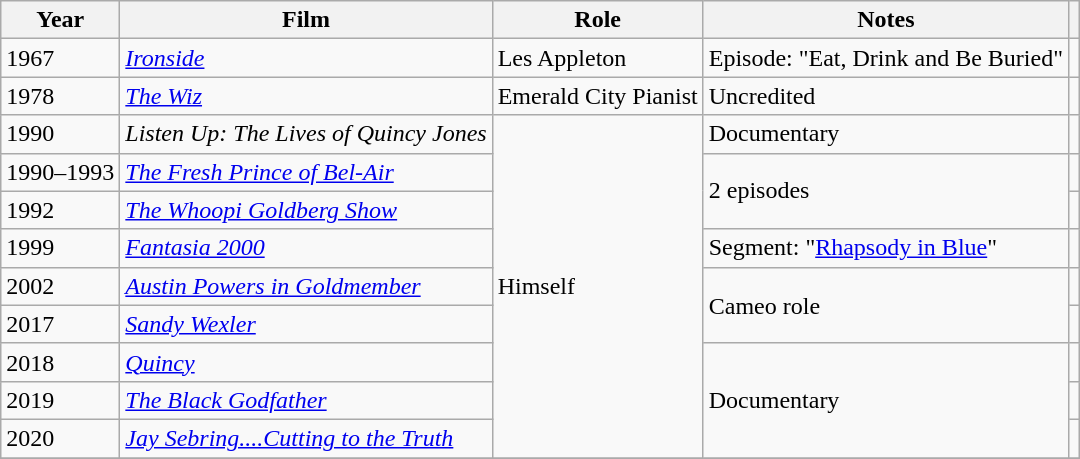<table class="wikitable sortable plainrowheaders">
<tr>
<th scope="col">Year</th>
<th scope="col">Film</th>
<th scope="col">Role</th>
<th scope="col" class="unsortable">Notes</th>
<th scope="col" class="unsortable"></th>
</tr>
<tr>
<td>1967</td>
<td><em><a href='#'>Ironside</a></em></td>
<td>Les Appleton</td>
<td>Episode: "Eat, Drink and Be Buried"</td>
<td></td>
</tr>
<tr>
<td>1978</td>
<td><em><a href='#'>The Wiz</a></em></td>
<td>Emerald City Pianist</td>
<td>Uncredited</td>
<td></td>
</tr>
<tr>
<td>1990</td>
<td><em>Listen Up: The Lives of Quincy Jones</em></td>
<td rowspan="9">Himself</td>
<td>Documentary</td>
<td></td>
</tr>
<tr>
<td>1990–1993</td>
<td><em><a href='#'>The Fresh Prince of Bel-Air</a></em></td>
<td rowspan="2">2 episodes</td>
<td></td>
</tr>
<tr>
<td>1992</td>
<td><em><a href='#'>The Whoopi Goldberg Show</a></em></td>
<td></td>
</tr>
<tr>
<td>1999</td>
<td><em><a href='#'>Fantasia 2000</a></em></td>
<td>Segment: "<a href='#'>Rhapsody in Blue</a>"</td>
<td></td>
</tr>
<tr>
<td>2002</td>
<td><em><a href='#'>Austin Powers in Goldmember</a></em></td>
<td rowspan="2">Cameo role</td>
<td></td>
</tr>
<tr>
<td>2017</td>
<td><em><a href='#'>Sandy Wexler</a></em></td>
<td></td>
</tr>
<tr>
<td>2018</td>
<td><em><a href='#'>Quincy</a></em></td>
<td rowspan="3">Documentary</td>
<td></td>
</tr>
<tr>
<td>2019</td>
<td><em><a href='#'>The Black Godfather</a></em></td>
<td></td>
</tr>
<tr>
<td>2020</td>
<td><em><a href='#'>Jay Sebring....Cutting to the Truth</a></em></td>
<td></td>
</tr>
<tr>
</tr>
</table>
